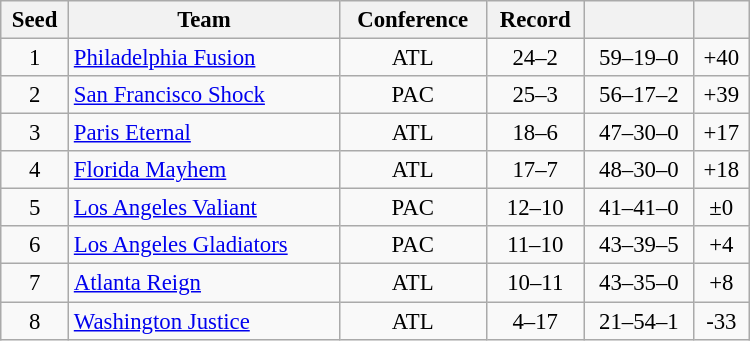<table class="wikitable"  style="font-size:95%; text-align:center; width:500px; ">
<tr>
<th>Seed</th>
<th>Team</th>
<th>Conference</th>
<th>Record</th>
<th></th>
<th></th>
</tr>
<tr>
<td>1</td>
<td align=left><a href='#'>Philadelphia Fusion</a></td>
<td>ATL</td>
<td>24–2</td>
<td>59–19–0</td>
<td>+40</td>
</tr>
<tr>
<td>2</td>
<td align=left><a href='#'>San Francisco Shock</a></td>
<td>PAC</td>
<td>25–3</td>
<td>56–17–2</td>
<td>+39</td>
</tr>
<tr>
<td>3</td>
<td align=left><a href='#'>Paris Eternal</a></td>
<td>ATL</td>
<td>18–6</td>
<td>47–30–0</td>
<td>+17</td>
</tr>
<tr>
<td>4</td>
<td align=left><a href='#'>Florida Mayhem</a></td>
<td>ATL</td>
<td>17–7</td>
<td>48–30–0</td>
<td>+18</td>
</tr>
<tr>
<td>5</td>
<td align=left><a href='#'>Los Angeles Valiant</a></td>
<td>PAC</td>
<td>12–10</td>
<td>41–41–0</td>
<td>±0</td>
</tr>
<tr>
<td>6</td>
<td align=left><a href='#'>Los Angeles Gladiators</a></td>
<td>PAC</td>
<td>11–10</td>
<td>43–39–5</td>
<td>+4</td>
</tr>
<tr>
<td>7</td>
<td align=left><a href='#'>Atlanta Reign</a></td>
<td>ATL</td>
<td>10–11</td>
<td>43–35–0</td>
<td>+8</td>
</tr>
<tr>
<td>8</td>
<td align=left><a href='#'>Washington Justice</a></td>
<td>ATL</td>
<td>4–17</td>
<td>21–54–1</td>
<td>-33</td>
</tr>
</table>
